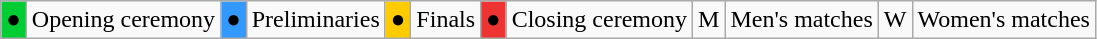<table class="wikitable">
<tr>
<td bgcolor=#00cc33 align=center valign=center>●</td>
<td>Opening ceremony</td>
<td bgcolor=#3399ff align=center valign=center>●</td>
<td>Preliminaries</td>
<td bgcolor=#ffcc00 align=center valign=center>●</td>
<td>Finals</td>
<td bgcolor=#ee3333 align=center valign=center>●</td>
<td>Closing ceremony</td>
<td>M</td>
<td>Men's matches</td>
<td>W</td>
<td>Women's matches</td>
</tr>
</table>
